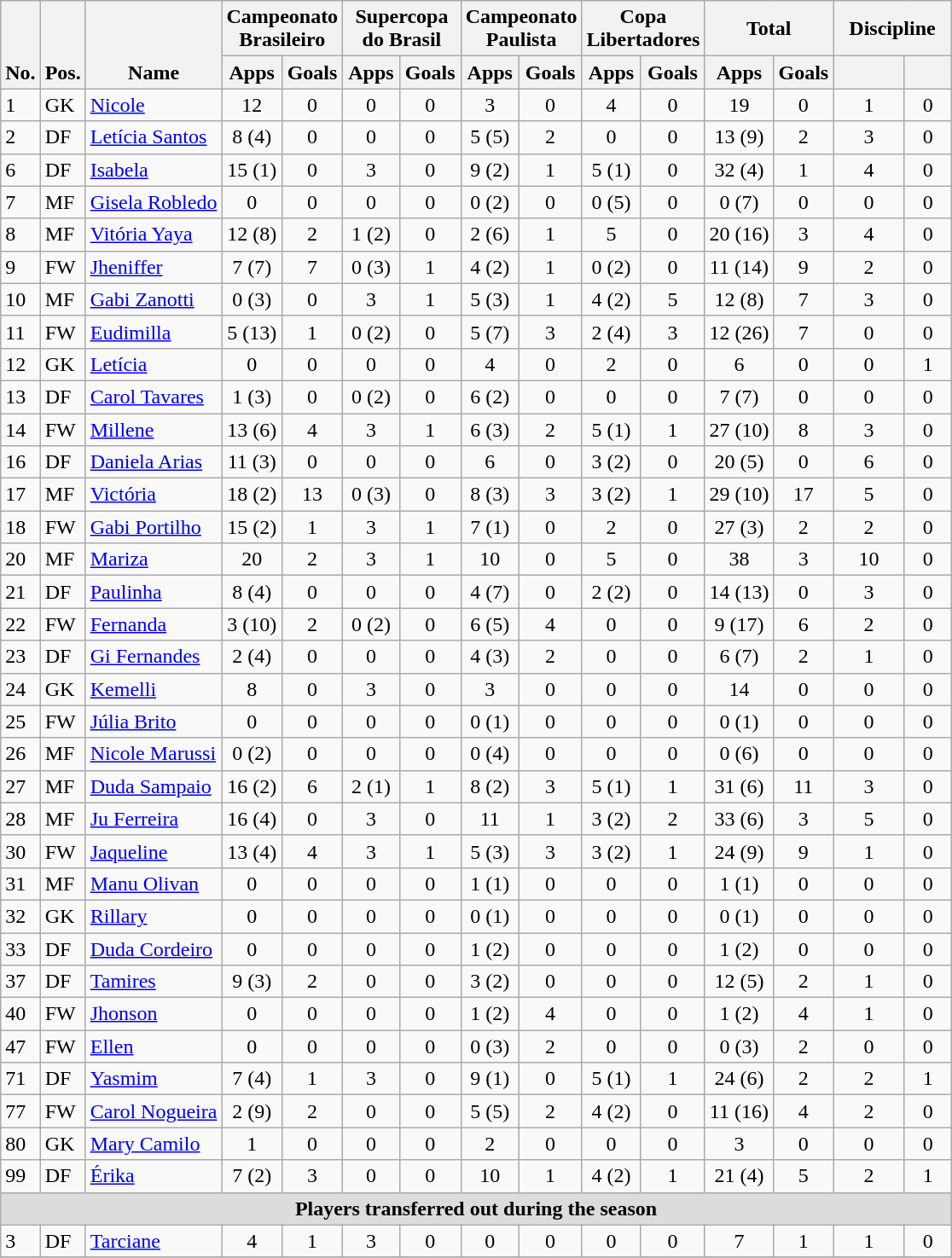<table class="wikitable" style="text-align:center">
<tr>
<th rowspan="2" valign="bottom">No.</th>
<th rowspan="2" valign="bottom">Pos.</th>
<th rowspan="2" valign="bottom">Name</th>
<th colspan="2" width="85">Campeonato Brasileiro</th>
<th colspan="2" width="85">Supercopa do Brasil</th>
<th colspan="2" width="85">Campeonato Paulista</th>
<th colspan="2" width="85">Copa Libertadores</th>
<th colspan="2" width="85">Total</th>
<th colspan="2" width="85">Discipline</th>
</tr>
<tr>
<th>Apps</th>
<th>Goals</th>
<th>Apps</th>
<th>Goals</th>
<th>Apps</th>
<th>Goals</th>
<th>Apps</th>
<th>Goals</th>
<th>Apps</th>
<th>Goals</th>
<th></th>
<th></th>
</tr>
<tr>
<td align="left">1</td>
<td align="left">GK</td>
<td align="left"> <a href='#'>Nicole</a></td>
<td>12</td>
<td>0</td>
<td>0</td>
<td>0</td>
<td>3</td>
<td>0</td>
<td>4</td>
<td>0</td>
<td>19</td>
<td>0</td>
<td>1</td>
<td>0</td>
</tr>
<tr>
<td align="left">2</td>
<td align="left">DF</td>
<td align="left"> <a href='#'>Letícia Santos</a></td>
<td>8 (4)</td>
<td>0</td>
<td>0</td>
<td>0</td>
<td>5 (5)</td>
<td>2</td>
<td>0</td>
<td>0</td>
<td>13 (9)</td>
<td>2</td>
<td>3</td>
<td>0</td>
</tr>
<tr>
<td align="left">6</td>
<td align="left">DF</td>
<td align="left"> <a href='#'>Isabela</a></td>
<td>15 (1)</td>
<td>0</td>
<td>3</td>
<td>0</td>
<td>9 (2)</td>
<td>1</td>
<td>5 (1)</td>
<td>0</td>
<td>32 (4)</td>
<td>1</td>
<td>4</td>
<td>0</td>
</tr>
<tr>
<td align="left">7</td>
<td align="left">MF</td>
<td align="left"> <a href='#'>Gisela Robledo</a></td>
<td>0</td>
<td>0</td>
<td>0</td>
<td>0</td>
<td>0 (2)</td>
<td>0</td>
<td>0 (5)</td>
<td>0</td>
<td>0 (7)</td>
<td>0</td>
<td>0</td>
<td>0</td>
</tr>
<tr>
<td align="left">8</td>
<td align="left">MF</td>
<td align="left"> <a href='#'>Vitória Yaya</a></td>
<td>12 (8)</td>
<td>2</td>
<td>1 (2)</td>
<td>0</td>
<td>2 (6)</td>
<td>1</td>
<td>5</td>
<td>0</td>
<td>20 (16)</td>
<td>3</td>
<td>4</td>
<td>0</td>
</tr>
<tr>
<td align="left">9</td>
<td align="left">FW</td>
<td align="left"> <a href='#'>Jheniffer</a></td>
<td>7 (7)</td>
<td>7</td>
<td>0 (3)</td>
<td>1</td>
<td>4 (2)</td>
<td>1</td>
<td>0 (2)</td>
<td>0</td>
<td>11 (14)</td>
<td>9</td>
<td>2</td>
<td>0</td>
</tr>
<tr>
<td align="left">10</td>
<td align="left">MF</td>
<td align="left"> <a href='#'>Gabi Zanotti</a></td>
<td>0 (3)</td>
<td>0</td>
<td>3</td>
<td>1</td>
<td>5 (3)</td>
<td>1</td>
<td>4 (2)</td>
<td>5</td>
<td>12 (8)</td>
<td>7</td>
<td>3</td>
<td>0</td>
</tr>
<tr>
<td align="left">11</td>
<td align="left">FW</td>
<td align="left"> <a href='#'>Eudimilla</a></td>
<td>5 (13)</td>
<td>1</td>
<td>0 (2)</td>
<td>0</td>
<td>5 (7)</td>
<td>3</td>
<td>2 (4)</td>
<td>3</td>
<td>12 (26)</td>
<td>7</td>
<td>0</td>
<td>0</td>
</tr>
<tr>
<td align="left">12</td>
<td align="left">GK</td>
<td align="left"> <a href='#'>Letícia</a></td>
<td>0</td>
<td>0</td>
<td>0</td>
<td>0</td>
<td>4</td>
<td>0</td>
<td>2</td>
<td>0</td>
<td>6</td>
<td>0</td>
<td>0</td>
<td>1</td>
</tr>
<tr>
<td align="left">13</td>
<td align="left">DF</td>
<td align="left"> <a href='#'>Carol Tavares</a></td>
<td>1 (3)</td>
<td>0</td>
<td>0 (2)</td>
<td>0</td>
<td>6 (2)</td>
<td>0</td>
<td>0</td>
<td>0</td>
<td>7 (7)</td>
<td>0</td>
<td>0</td>
<td>0</td>
</tr>
<tr>
<td align="left">14</td>
<td align="left">FW</td>
<td align="left"> <a href='#'>Millene</a></td>
<td>13 (6)</td>
<td>4</td>
<td>3</td>
<td>1</td>
<td>6 (3)</td>
<td>2</td>
<td>5 (1)</td>
<td>1</td>
<td>27 (10)</td>
<td>8</td>
<td>3</td>
<td>0</td>
</tr>
<tr>
<td align="left">16</td>
<td align="left">DF</td>
<td align="left"> <a href='#'>Daniela Arias</a></td>
<td>11 (3)</td>
<td>0</td>
<td>0</td>
<td>0</td>
<td>6</td>
<td>0</td>
<td>3 (2)</td>
<td>0</td>
<td>20 (5)</td>
<td>0</td>
<td>6</td>
<td>0</td>
</tr>
<tr>
<td align="left">17</td>
<td align="left">MF</td>
<td align="left"> <a href='#'>Victória</a></td>
<td>18 (2)</td>
<td>13</td>
<td>0 (3)</td>
<td>0</td>
<td>8 (3)</td>
<td>3</td>
<td>3 (2)</td>
<td>1</td>
<td>29 (10)</td>
<td>17</td>
<td>5</td>
<td>0</td>
</tr>
<tr>
<td align="left">18</td>
<td align="left">FW</td>
<td align="left"> <a href='#'>Gabi Portilho</a></td>
<td>15 (2)</td>
<td>1</td>
<td>3</td>
<td>1</td>
<td>7 (1)</td>
<td>0</td>
<td>2</td>
<td>0</td>
<td>27 (3)</td>
<td>2</td>
<td>2</td>
<td>0</td>
</tr>
<tr>
<td align="left">20</td>
<td align="left">MF</td>
<td align="left"> <a href='#'>Mariza</a></td>
<td>20</td>
<td>2</td>
<td>3</td>
<td>1</td>
<td>10</td>
<td>0</td>
<td>5</td>
<td>0</td>
<td>38</td>
<td>3</td>
<td>10</td>
<td>0</td>
</tr>
<tr>
<td align="left">21</td>
<td align="left">DF</td>
<td align="left"> <a href='#'>Paulinha</a></td>
<td>8 (4)</td>
<td>0</td>
<td>0</td>
<td>0</td>
<td>4 (7)</td>
<td>0</td>
<td>2 (2)</td>
<td>0</td>
<td>14 (13)</td>
<td>0</td>
<td>3</td>
<td>0</td>
</tr>
<tr>
<td align="left">22</td>
<td align="left">FW</td>
<td align="left"> <a href='#'>Fernanda</a></td>
<td>3 (10)</td>
<td>2</td>
<td>0 (2)</td>
<td>0</td>
<td>6 (5)</td>
<td>4</td>
<td>0</td>
<td>0</td>
<td>9 (17)</td>
<td>6</td>
<td>2</td>
<td>0</td>
</tr>
<tr>
<td align="left">23</td>
<td align="left">DF</td>
<td align="left"> <a href='#'>Gi Fernandes</a></td>
<td>2 (4)</td>
<td>0</td>
<td>0</td>
<td>0</td>
<td>4 (3)</td>
<td>2</td>
<td>0</td>
<td>0</td>
<td>6 (7)</td>
<td>2</td>
<td>1</td>
<td>0</td>
</tr>
<tr>
<td align="left">24</td>
<td align="left">GK</td>
<td align="left"> <a href='#'>Kemelli</a></td>
<td>8</td>
<td>0</td>
<td>3</td>
<td>0</td>
<td>3</td>
<td>0</td>
<td>0</td>
<td>0</td>
<td>14</td>
<td>0</td>
<td>0</td>
<td>0</td>
</tr>
<tr>
<td align="left">25</td>
<td align="left">FW</td>
<td align="left"> <a href='#'>Júlia Brito</a></td>
<td>0</td>
<td>0</td>
<td>0</td>
<td>0</td>
<td>0 (1)</td>
<td>0</td>
<td>0</td>
<td>0</td>
<td>0 (1)</td>
<td>0</td>
<td>0</td>
<td>0</td>
</tr>
<tr>
<td align="left">26</td>
<td align="left">MF</td>
<td align="left"> <a href='#'>Nicole Marussi</a></td>
<td>0 (2)</td>
<td>0</td>
<td>0</td>
<td>0</td>
<td>0 (4)</td>
<td>0</td>
<td>0</td>
<td>0</td>
<td>0 (6)</td>
<td>0</td>
<td>0</td>
<td>0</td>
</tr>
<tr>
<td align="left">27</td>
<td align="left">MF</td>
<td align="left"> <a href='#'>Duda Sampaio</a></td>
<td>16 (2)</td>
<td>6</td>
<td>2 (1)</td>
<td>1</td>
<td>8 (2)</td>
<td>3</td>
<td>5 (1)</td>
<td>1</td>
<td>31 (6)</td>
<td>11</td>
<td>3</td>
<td>0</td>
</tr>
<tr>
<td align="left">28</td>
<td align="left">MF</td>
<td align="left"> <a href='#'>Ju Ferreira</a></td>
<td>16 (4)</td>
<td>0</td>
<td>3</td>
<td>0</td>
<td>11</td>
<td>1</td>
<td>3 (2)</td>
<td>2</td>
<td>33 (6)</td>
<td>3</td>
<td>5</td>
<td>0</td>
</tr>
<tr>
<td align="left">30</td>
<td align="left">FW</td>
<td align="left"> <a href='#'>Jaqueline</a></td>
<td>13 (4)</td>
<td>4</td>
<td>3</td>
<td>1</td>
<td>5 (3)</td>
<td>3</td>
<td>3 (2)</td>
<td>1</td>
<td>24 (9)</td>
<td>9</td>
<td>1</td>
<td>0</td>
</tr>
<tr>
<td align="left">31</td>
<td align="left">MF</td>
<td align="left"> <a href='#'>Manu Olivan</a></td>
<td>0</td>
<td>0</td>
<td>0</td>
<td>0</td>
<td>1 (1)</td>
<td>0</td>
<td>0</td>
<td>0</td>
<td>1 (1)</td>
<td>0</td>
<td>0</td>
<td>0</td>
</tr>
<tr>
<td align="left">32</td>
<td align="left">GK</td>
<td align="left"> <a href='#'>Rillary</a></td>
<td>0</td>
<td>0</td>
<td>0</td>
<td>0</td>
<td>0 (1)</td>
<td>0</td>
<td>0</td>
<td>0</td>
<td>0 (1)</td>
<td>0</td>
<td>0</td>
<td>0</td>
</tr>
<tr>
<td align="left">33</td>
<td align="left">DF</td>
<td align="left"> <a href='#'>Duda Cordeiro</a></td>
<td>0</td>
<td>0</td>
<td>0</td>
<td>0</td>
<td>1 (2)</td>
<td>0</td>
<td>0</td>
<td>0</td>
<td>1 (2)</td>
<td>0</td>
<td>0</td>
<td>0</td>
</tr>
<tr>
<td align="left">37</td>
<td align="left">DF</td>
<td align="left"> <a href='#'>Tamires</a></td>
<td>9 (3)</td>
<td>2</td>
<td>0</td>
<td>0</td>
<td>3 (2)</td>
<td>0</td>
<td>0</td>
<td>0</td>
<td>12 (5)</td>
<td>2</td>
<td>1</td>
<td>0</td>
</tr>
<tr>
<td align="left">40</td>
<td align="left">FW</td>
<td align="left"> <a href='#'>Jhonson</a></td>
<td>0</td>
<td>0</td>
<td>0</td>
<td>0</td>
<td>1 (2)</td>
<td>4</td>
<td>0</td>
<td>0</td>
<td>1 (2)</td>
<td>4</td>
<td>1</td>
<td>0</td>
</tr>
<tr>
<td align="left">47</td>
<td align="left">FW</td>
<td align="left"> <a href='#'>Ellen</a></td>
<td>0</td>
<td>0</td>
<td>0</td>
<td>0</td>
<td>0 (3)</td>
<td>2</td>
<td>0</td>
<td>0</td>
<td>0 (3)</td>
<td>2</td>
<td>0</td>
<td>0</td>
</tr>
<tr>
<td align="left">71</td>
<td align="left">DF</td>
<td align="left"> <a href='#'>Yasmim</a></td>
<td>7 (4)</td>
<td>1</td>
<td>3</td>
<td>0</td>
<td>9 (1)</td>
<td>0</td>
<td>5 (1)</td>
<td>1</td>
<td>24 (6)</td>
<td>2</td>
<td>2</td>
<td>1</td>
</tr>
<tr>
<td align="left">77</td>
<td align="left">FW</td>
<td align="left"> <a href='#'>Carol Nogueira</a></td>
<td>2 (9)</td>
<td>2</td>
<td>0</td>
<td>0</td>
<td>5 (5)</td>
<td>2</td>
<td>4 (2)</td>
<td>0</td>
<td>11 (16)</td>
<td>4</td>
<td>2</td>
<td>0</td>
</tr>
<tr>
<td align="left">80</td>
<td align="left">GK</td>
<td align="left"> <a href='#'>Mary Camilo</a></td>
<td>1</td>
<td>0</td>
<td>0</td>
<td>0</td>
<td>2</td>
<td>0</td>
<td>0</td>
<td>0</td>
<td>3</td>
<td>0</td>
<td>0</td>
<td>0</td>
</tr>
<tr>
<td align="left">99</td>
<td align="left">DF</td>
<td align="left"> <a href='#'>Érika</a></td>
<td>7 (2)</td>
<td>3</td>
<td>0</td>
<td>0</td>
<td>10</td>
<td>1</td>
<td>4 (2)</td>
<td>1</td>
<td>21 (4)</td>
<td>5</td>
<td>2</td>
<td>1</td>
</tr>
<tr>
<th colspan="17" style="background:#dcdcdc; text-align:center">Players transferred out during the season</th>
</tr>
<tr>
<td align="left">3</td>
<td align="left">DF</td>
<td align="left"> <a href='#'>Tarciane</a></td>
<td>4</td>
<td>1</td>
<td>3</td>
<td>0</td>
<td>0</td>
<td>0</td>
<td>0</td>
<td>0</td>
<td>7</td>
<td>1</td>
<td>1</td>
<td>0</td>
</tr>
<tr>
</tr>
</table>
